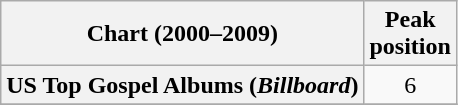<table class="wikitable sortable plainrowheaders" style="text-align:center">
<tr>
<th scope="col">Chart (2000–2009)</th>
<th scope="col">Peak<br>position</th>
</tr>
<tr>
<th scope="row">US Top Gospel Albums (<em>Billboard</em>)</th>
<td align="center">6</td>
</tr>
<tr>
</tr>
</table>
